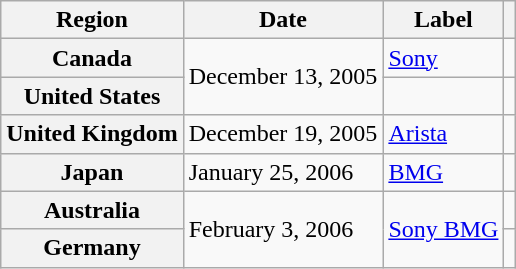<table class="wikitable plainrowheaders">
<tr>
<th scope="col">Region</th>
<th scope="col">Date</th>
<th scope="col">Label</th>
<th scope="col"></th>
</tr>
<tr>
<th scope="row">Canada</th>
<td rowspan="2">December 13, 2005</td>
<td><a href='#'>Sony</a></td>
<td align="center"></td>
</tr>
<tr>
<th scope="row">United States</th>
<td></td>
<td align="center"></td>
</tr>
<tr>
<th scope="row">United Kingdom</th>
<td>December 19, 2005</td>
<td><a href='#'>Arista</a></td>
<td align="center"></td>
</tr>
<tr>
<th scope="row">Japan</th>
<td>January 25, 2006</td>
<td><a href='#'>BMG</a></td>
<td align="center"></td>
</tr>
<tr>
<th scope="row">Australia</th>
<td rowspan="2">February 3, 2006</td>
<td rowspan="2"><a href='#'>Sony BMG</a></td>
<td align="center"></td>
</tr>
<tr>
<th scope="row">Germany</th>
<td align="center"></td>
</tr>
</table>
